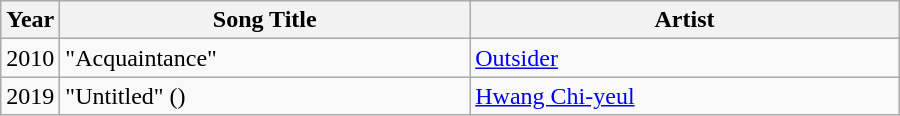<table class="wikitable" style="width:600px">
<tr>
<th width=10>Year</th>
<th scope="col">Song Title</th>
<th scope="col">Artist</th>
</tr>
<tr>
<td>2010</td>
<td>"Acquaintance" </td>
<td><a href='#'>Outsider</a></td>
</tr>
<tr>
<td>2019</td>
<td>"Untitled" ()</td>
<td><a href='#'>Hwang Chi-yeul</a></td>
</tr>
</table>
